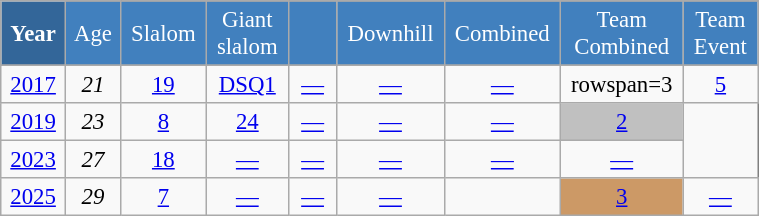<table class="wikitable" style="font-size:95%; text-align:center; border:grey solid 1px; border-collapse:collapse;" width="40%">
<tr style="background-color:#369; color:white;">
<td rowspan="2" colspan="1" width="4%"><strong>Year</strong></td>
</tr>
<tr style="background-color:#4180be; color:white;">
<td width="3%">Age</td>
<td width="5%">Slalom</td>
<td width="5%">Giant<br>slalom</td>
<td width="5%"></td>
<td width="5%">Downhill</td>
<td width="5%">Combined</td>
<td width="5%">Team<br>Combined</td>
<td width="5%">Team Event</td>
</tr>
<tr style="background-color:#8CB2D8; color:white;">
</tr>
<tr>
<td><a href='#'>2017</a></td>
<td><em>21</em></td>
<td><a href='#'>19</a></td>
<td><a href='#'>DSQ1</a></td>
<td><a href='#'>—</a></td>
<td><a href='#'>—</a></td>
<td><a href='#'>—</a></td>
<td>rowspan=3</td>
<td><a href='#'>5</a></td>
</tr>
<tr>
<td><a href='#'>2019</a></td>
<td><em>23</em></td>
<td><a href='#'>8</a></td>
<td><a href='#'>24</a></td>
<td><a href='#'>—</a></td>
<td><a href='#'>—</a></td>
<td><a href='#'>—</a></td>
<td style="background:silver;"><a href='#'>2</a></td>
</tr>
<tr>
<td><a href='#'>2023</a></td>
<td><em>27</em></td>
<td><a href='#'>18</a></td>
<td><a href='#'>—</a></td>
<td><a href='#'>—</a></td>
<td><a href='#'>—</a></td>
<td><a href='#'>—</a></td>
<td><a href='#'>—</a></td>
</tr>
<tr>
<td><a href='#'>2025</a></td>
<td><em>29</em></td>
<td><a href='#'>7</a></td>
<td><a href='#'>—</a></td>
<td><a href='#'>—</a></td>
<td><a href='#'>—</a></td>
<td></td>
<td style="background:#c96;"><a href='#'>3</a></td>
<td><a href='#'>—</a></td>
</tr>
</table>
